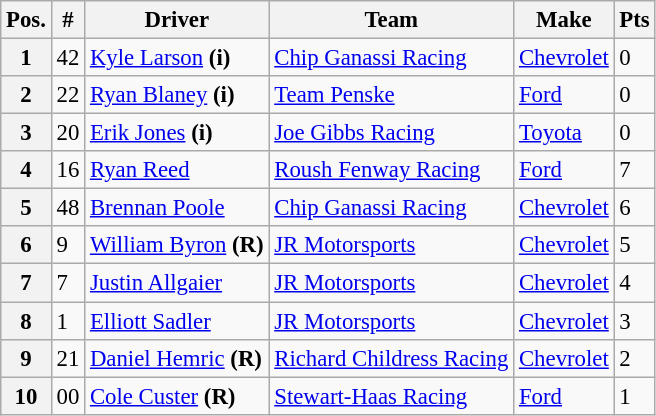<table class="wikitable" style="font-size:95%">
<tr>
<th>Pos.</th>
<th>#</th>
<th>Driver</th>
<th>Team</th>
<th>Make</th>
<th>Pts</th>
</tr>
<tr>
<th>1</th>
<td>42</td>
<td><a href='#'>Kyle Larson</a> <strong>(i)</strong></td>
<td><a href='#'>Chip Ganassi Racing</a></td>
<td><a href='#'>Chevrolet</a></td>
<td>0</td>
</tr>
<tr>
<th>2</th>
<td>22</td>
<td><a href='#'>Ryan Blaney</a> <strong>(i)</strong></td>
<td><a href='#'>Team Penske</a></td>
<td><a href='#'>Ford</a></td>
<td>0</td>
</tr>
<tr>
<th>3</th>
<td>20</td>
<td><a href='#'>Erik Jones</a> <strong>(i)</strong></td>
<td><a href='#'>Joe Gibbs Racing</a></td>
<td><a href='#'>Toyota</a></td>
<td>0</td>
</tr>
<tr>
<th>4</th>
<td>16</td>
<td><a href='#'>Ryan Reed</a></td>
<td><a href='#'>Roush Fenway Racing</a></td>
<td><a href='#'>Ford</a></td>
<td>7</td>
</tr>
<tr>
<th>5</th>
<td>48</td>
<td><a href='#'>Brennan Poole</a></td>
<td><a href='#'>Chip Ganassi Racing</a></td>
<td><a href='#'>Chevrolet</a></td>
<td>6</td>
</tr>
<tr>
<th>6</th>
<td>9</td>
<td><a href='#'>William Byron</a> <strong>(R)</strong></td>
<td><a href='#'>JR Motorsports</a></td>
<td><a href='#'>Chevrolet</a></td>
<td>5</td>
</tr>
<tr>
<th>7</th>
<td>7</td>
<td><a href='#'>Justin Allgaier</a></td>
<td><a href='#'>JR Motorsports</a></td>
<td><a href='#'>Chevrolet</a></td>
<td>4</td>
</tr>
<tr>
<th>8</th>
<td>1</td>
<td><a href='#'>Elliott Sadler</a></td>
<td><a href='#'>JR Motorsports</a></td>
<td><a href='#'>Chevrolet</a></td>
<td>3</td>
</tr>
<tr>
<th>9</th>
<td>21</td>
<td><a href='#'>Daniel Hemric</a> <strong>(R)</strong></td>
<td><a href='#'>Richard Childress Racing</a></td>
<td><a href='#'>Chevrolet</a></td>
<td>2</td>
</tr>
<tr>
<th>10</th>
<td>00</td>
<td><a href='#'>Cole Custer</a> <strong>(R)</strong></td>
<td><a href='#'>Stewart-Haas Racing</a></td>
<td><a href='#'>Ford</a></td>
<td>1</td>
</tr>
</table>
